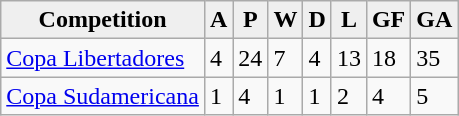<table class="wikitable">
<tr>
<th style="background:#efefef;">Competition</th>
<th style="background:#efefef;">A</th>
<th style="background:#efefef;">P</th>
<th style="background:#efefef;">W</th>
<th style="background:#efefef;">D</th>
<th style="background:#efefef;">L</th>
<th style="background:#efefef;">GF</th>
<th style="background:#efefef;">GA</th>
</tr>
<tr>
<td><a href='#'>Copa Libertadores</a></td>
<td>4</td>
<td>24</td>
<td>7</td>
<td>4</td>
<td>13</td>
<td>18</td>
<td>35</td>
</tr>
<tr>
<td><a href='#'>Copa Sudamericana</a></td>
<td>1</td>
<td>4</td>
<td>1</td>
<td>1</td>
<td>2</td>
<td>4</td>
<td>5</td>
</tr>
</table>
